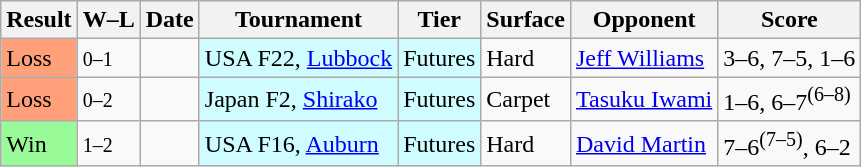<table class="sortable wikitable">
<tr>
<th>Result</th>
<th class="unsortable">W–L</th>
<th>Date</th>
<th>Tournament</th>
<th>Tier</th>
<th>Surface</th>
<th>Opponent</th>
<th class="unsortable">Score</th>
</tr>
<tr>
<td bgcolor=FFA07A>Loss</td>
<td><small>0–1</small></td>
<td></td>
<td style="background:#cffcff;">USA F22, <a href='#'>Lubbock</a></td>
<td style="background:#cffcff;">Futures</td>
<td>Hard</td>
<td> <a href='#'>Jeff Williams</a></td>
<td>3–6, 7–5, 1–6</td>
</tr>
<tr>
<td bgcolor=FFA07A>Loss</td>
<td><small>0–2</small></td>
<td></td>
<td style="background:#cffcff;">Japan F2, <a href='#'>Shirako</a></td>
<td style="background:#cffcff;">Futures</td>
<td>Carpet</td>
<td> <a href='#'>Tasuku Iwami</a></td>
<td>1–6, 6–7<sup>(6–8)</sup></td>
</tr>
<tr>
<td bgcolor=98FB98>Win</td>
<td><small>1–2</small></td>
<td></td>
<td style="background:#cffcff;">USA F16, <a href='#'>Auburn</a></td>
<td style="background:#cffcff;">Futures</td>
<td>Hard</td>
<td> <a href='#'>David Martin</a></td>
<td>7–6<sup>(7–5)</sup>, 6–2</td>
</tr>
</table>
